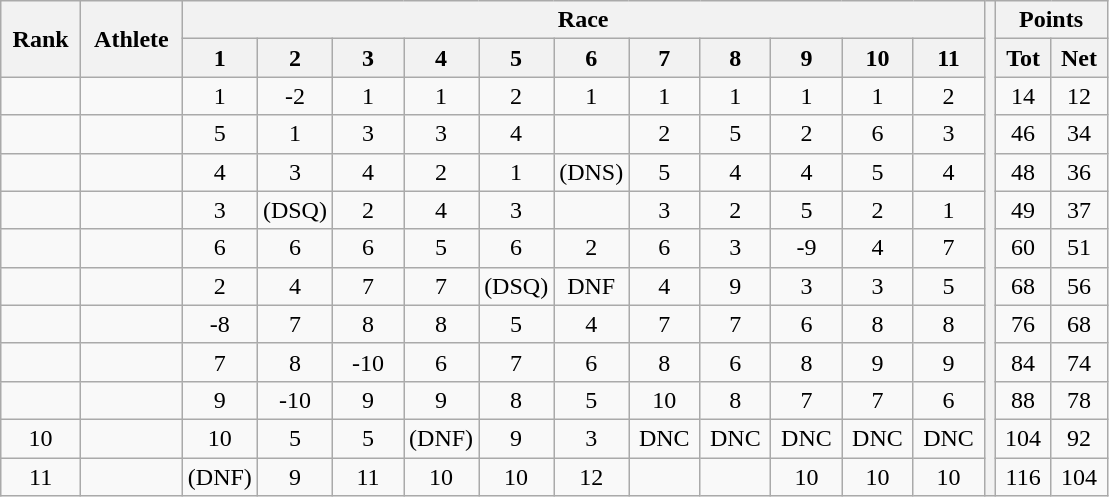<table class="wikitable" style="text-align:center">
<tr>
<th rowspan="2">Rank</th>
<th rowspan="2">Athlete</th>
<th colspan="11">Race</th>
<th width=1% rowspan=45></th>
<th colspan="2">Points</th>
</tr>
<tr>
<th width=40>1</th>
<th width=40>2</th>
<th width=40>3</th>
<th width=40>4</th>
<th width=40>5</th>
<th width=40>6</th>
<th width=40>7</th>
<th width=40>8</th>
<th width=40>9</th>
<th width=40>10</th>
<th width=40>11</th>
<th>Tot</th>
<th>Net</th>
</tr>
<tr>
<td></td>
<td align=left></td>
<td>1</td>
<td>-2</td>
<td>1</td>
<td>1</td>
<td>2</td>
<td>1</td>
<td>1</td>
<td>1</td>
<td>1</td>
<td>1</td>
<td>2</td>
<td>14</td>
<td>12</td>
</tr>
<tr>
<td></td>
<td align=left></td>
<td>5</td>
<td>1</td>
<td>3</td>
<td>3</td>
<td>4</td>
<td></td>
<td>2</td>
<td>5</td>
<td>2</td>
<td>6</td>
<td>3</td>
<td>46</td>
<td>34</td>
</tr>
<tr>
<td></td>
<td align=left></td>
<td>4</td>
<td>3</td>
<td>4</td>
<td>2</td>
<td>1</td>
<td>(DNS)</td>
<td>5</td>
<td>4</td>
<td>4</td>
<td>5</td>
<td>4</td>
<td>48</td>
<td>36</td>
</tr>
<tr>
<td></td>
<td align=left></td>
<td>3</td>
<td>(DSQ)</td>
<td>2</td>
<td>4</td>
<td>3</td>
<td></td>
<td>3</td>
<td>2</td>
<td>5</td>
<td>2</td>
<td>1</td>
<td>49</td>
<td>37</td>
</tr>
<tr>
<td></td>
<td align=left></td>
<td>6</td>
<td>6</td>
<td>6</td>
<td>5</td>
<td>6</td>
<td>2</td>
<td>6</td>
<td>3</td>
<td>-9</td>
<td>4</td>
<td>7</td>
<td>60</td>
<td>51</td>
</tr>
<tr>
<td></td>
<td align=left></td>
<td>2</td>
<td>4</td>
<td>7</td>
<td>7</td>
<td>(DSQ)</td>
<td>DNF</td>
<td>4</td>
<td>9</td>
<td>3</td>
<td>3</td>
<td>5</td>
<td>68</td>
<td>56</td>
</tr>
<tr>
<td></td>
<td align=left></td>
<td>-8</td>
<td>7</td>
<td>8</td>
<td>8</td>
<td>5</td>
<td>4</td>
<td>7</td>
<td>7</td>
<td>6</td>
<td>8</td>
<td>8</td>
<td>76</td>
<td>68</td>
</tr>
<tr>
<td></td>
<td align=left></td>
<td>7</td>
<td>8</td>
<td>-10</td>
<td>6</td>
<td>7</td>
<td>6</td>
<td>8</td>
<td>6</td>
<td>8</td>
<td>9</td>
<td>9</td>
<td>84</td>
<td>74</td>
</tr>
<tr>
<td></td>
<td align=left></td>
<td>9</td>
<td>-10</td>
<td>9</td>
<td>9</td>
<td>8</td>
<td>5</td>
<td>10</td>
<td>8</td>
<td>7</td>
<td>7</td>
<td>6</td>
<td>88</td>
<td>78</td>
</tr>
<tr>
<td>10</td>
<td align=left></td>
<td>10</td>
<td>5</td>
<td>5</td>
<td>(DNF)</td>
<td>9</td>
<td>3</td>
<td>DNC</td>
<td>DNC</td>
<td>DNC</td>
<td>DNC</td>
<td>DNC</td>
<td>104</td>
<td>92</td>
</tr>
<tr>
<td>11</td>
<td align=left></td>
<td>(DNF)</td>
<td>9</td>
<td>11</td>
<td>10</td>
<td>10</td>
<td>12</td>
<td></td>
<td></td>
<td>10</td>
<td>10</td>
<td>10</td>
<td>116</td>
<td>104</td>
</tr>
</table>
